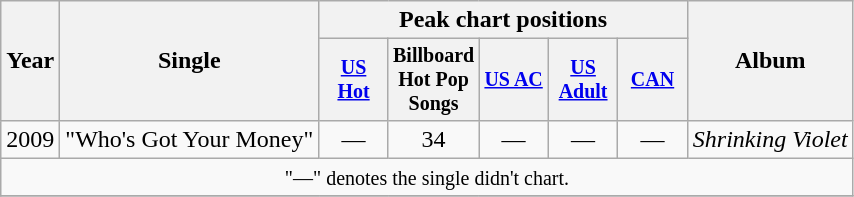<table class="wikitable">
<tr>
<th rowspan="2">Year</th>
<th rowspan="2">Single</th>
<th colspan="5">Peak chart positions</th>
<th rowspan="2">Album</th>
</tr>
<tr style="font-size:smaller;">
<th width="40"><a href='#'>US Hot</a></th>
<th width="40">Billboard Hot Pop Songs</th>
<th width="40"><a href='#'>US AC</a></th>
<th width="40"><a href='#'>US Adult</a></th>
<th width="40"><a href='#'>CAN</a></th>
</tr>
<tr>
<td>2009</td>
<td>"Who's Got Your Money"</td>
<td align="center">—</td>
<td align="center">34</td>
<td align="center">—</td>
<td align="center">—</td>
<td align="center">—</td>
<td align="center"><em>Shrinking Violet</em></td>
</tr>
<tr>
<td align="center" colspan="10"><small>"—" denotes the single didn't chart.</small></td>
</tr>
<tr>
</tr>
</table>
